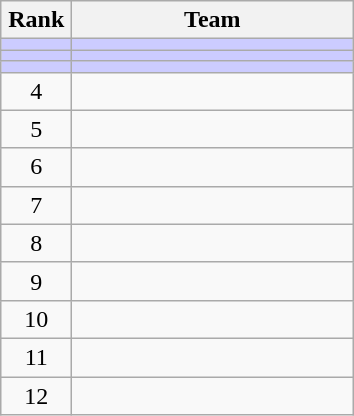<table class="wikitable" style="text-align: center;">
<tr>
<th width=40>Rank</th>
<th width=180>Team</th>
</tr>
<tr bgcolor=ccccff>
<td></td>
<td align=left></td>
</tr>
<tr bgcolor=ccccff>
<td></td>
<td align=left></td>
</tr>
<tr bgcolor=ccccff>
<td></td>
<td align=left></td>
</tr>
<tr>
<td>4</td>
<td align=left></td>
</tr>
<tr>
<td>5</td>
<td align=left></td>
</tr>
<tr>
<td>6</td>
<td align=left></td>
</tr>
<tr>
<td>7</td>
<td align=left></td>
</tr>
<tr>
<td>8</td>
<td align=left></td>
</tr>
<tr>
<td>9</td>
<td align=left></td>
</tr>
<tr>
<td>10</td>
<td align=left></td>
</tr>
<tr>
<td>11</td>
<td align=left></td>
</tr>
<tr>
<td>12</td>
<td align=left></td>
</tr>
</table>
